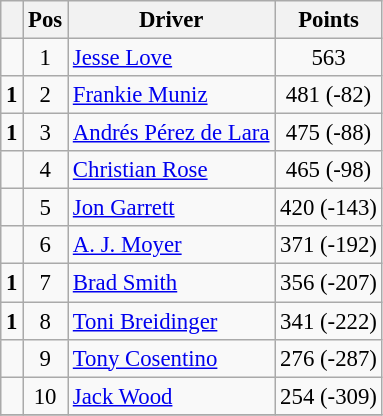<table class="wikitable" style="font-size: 95%;">
<tr>
<th></th>
<th>Pos</th>
<th>Driver</th>
<th>Points</th>
</tr>
<tr>
<td align="left"></td>
<td style="text-align:center;">1</td>
<td><a href='#'>Jesse Love</a></td>
<td style="text-align:center;">563</td>
</tr>
<tr>
<td align="left"> <strong>1</strong></td>
<td style="text-align:center;">2</td>
<td><a href='#'>Frankie Muniz</a></td>
<td style="text-align:center;">481 (-82)</td>
</tr>
<tr>
<td align="left"> <strong>1</strong></td>
<td style="text-align:center;">3</td>
<td><a href='#'>Andrés Pérez de Lara</a></td>
<td style="text-align:center;">475 (-88)</td>
</tr>
<tr>
<td align="left"></td>
<td style="text-align:center;">4</td>
<td><a href='#'>Christian Rose</a></td>
<td style="text-align:center;">465 (-98)</td>
</tr>
<tr>
<td align="left"></td>
<td style="text-align:center;">5</td>
<td><a href='#'>Jon Garrett</a></td>
<td style="text-align:center;">420 (-143)</td>
</tr>
<tr>
<td align="left"></td>
<td style="text-align:center;">6</td>
<td><a href='#'>A. J. Moyer</a></td>
<td style="text-align:center;">371 (-192)</td>
</tr>
<tr>
<td align="left"> <strong>1</strong></td>
<td style="text-align:center;">7</td>
<td><a href='#'>Brad Smith</a></td>
<td style="text-align:center;">356 (-207)</td>
</tr>
<tr>
<td align="left"> <strong>1</strong></td>
<td style="text-align:center;">8</td>
<td><a href='#'>Toni Breidinger</a></td>
<td style="text-align:center;">341 (-222)</td>
</tr>
<tr>
<td align="left"></td>
<td style="text-align:center;">9</td>
<td><a href='#'>Tony Cosentino</a></td>
<td style="text-align:center;">276 (-287)</td>
</tr>
<tr>
<td align="left"></td>
<td style="text-align:center;">10</td>
<td><a href='#'>Jack Wood</a></td>
<td style="text-align:center;">254 (-309)</td>
</tr>
<tr class="sortbottom">
</tr>
</table>
